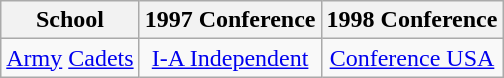<table class="wikitable sortable">
<tr>
<th>School</th>
<th>1997 Conference</th>
<th>1998 Conference</th>
</tr>
<tr style="text-align:center;">
<td><a href='#'>Army</a> <a href='#'>Cadets</a></td>
<td><a href='#'>I-A Independent</a></td>
<td><a href='#'>Conference USA</a></td>
</tr>
</table>
